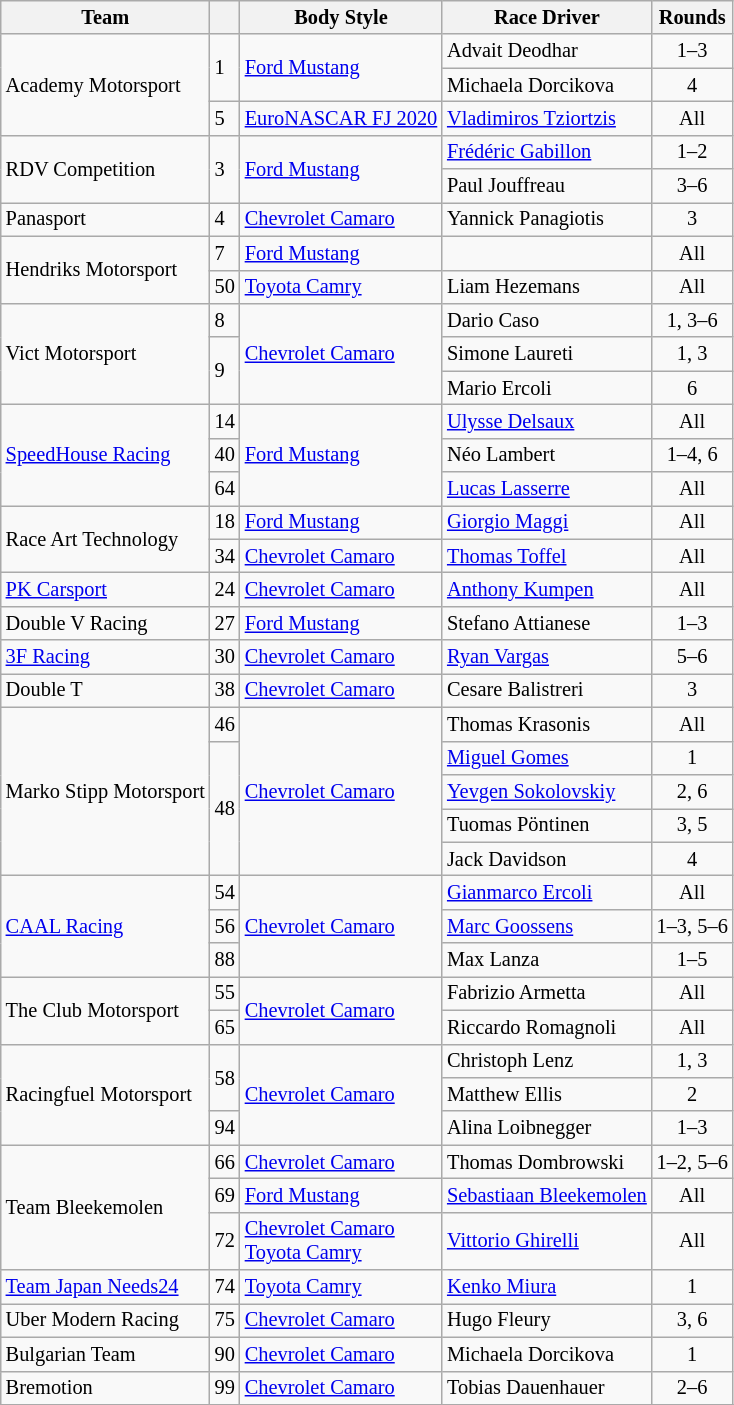<table class="wikitable" style="font-size: 85%">
<tr>
<th>Team</th>
<th></th>
<th>Body Style</th>
<th>Race Driver</th>
<th>Rounds</th>
</tr>
<tr>
<td rowspan=3> Academy Motorsport</td>
<td rowspan=2>1</td>
<td rowspan=2><a href='#'>Ford Mustang</a></td>
<td> Advait Deodhar</td>
<td align="center">1–3</td>
</tr>
<tr>
<td> Michaela Dorcikova</td>
<td align="center">4</td>
</tr>
<tr>
<td>5</td>
<td><a href='#'>EuroNASCAR FJ 2020</a></td>
<td> <a href='#'>Vladimiros Tziortzis</a></td>
<td align="center">All</td>
</tr>
<tr>
<td rowspan=2> RDV Competition</td>
<td rowspan=2>3</td>
<td rowspan=2><a href='#'>Ford Mustang</a></td>
<td> <a href='#'>Frédéric Gabillon</a></td>
<td align="center">1–2</td>
</tr>
<tr>
<td> Paul Jouffreau</td>
<td align="center">3–6</td>
</tr>
<tr>
<td> Panasport</td>
<td>4</td>
<td><a href='#'>Chevrolet Camaro</a></td>
<td> Yannick Panagiotis</td>
<td align="center">3</td>
</tr>
<tr>
<td rowspan=2> Hendriks Motorsport</td>
<td>7</td>
<td><a href='#'>Ford Mustang</a></td>
<td> </td>
<td align="center">All</td>
</tr>
<tr>
<td>50</td>
<td><a href='#'>Toyota Camry</a></td>
<td> Liam Hezemans</td>
<td align="center">All</td>
</tr>
<tr>
<td rowspan=3> Vict Motorsport</td>
<td>8</td>
<td rowspan=3><a href='#'>Chevrolet Camaro</a></td>
<td> Dario Caso</td>
<td align="center">1, 3–6</td>
</tr>
<tr>
<td rowspan=2>9</td>
<td> Simone Laureti</td>
<td align="center">1, 3</td>
</tr>
<tr>
<td> Mario Ercoli</td>
<td align="center">6</td>
</tr>
<tr>
<td rowspan=3> <a href='#'>SpeedHouse Racing</a></td>
<td>14</td>
<td rowspan=3><a href='#'>Ford Mustang</a></td>
<td> <a href='#'>Ulysse Delsaux</a></td>
<td align="center">All</td>
</tr>
<tr>
<td>40</td>
<td> Néo Lambert</td>
<td align="center">1–4, 6</td>
</tr>
<tr>
<td>64</td>
<td> <a href='#'>Lucas Lasserre</a></td>
<td align="center">All</td>
</tr>
<tr>
<td rowspan=2> Race Art Technology</td>
<td>18</td>
<td><a href='#'>Ford Mustang</a></td>
<td> <a href='#'>Giorgio Maggi</a></td>
<td align="center">All</td>
</tr>
<tr>
<td>34</td>
<td><a href='#'>Chevrolet Camaro</a></td>
<td> <a href='#'>Thomas Toffel</a></td>
<td align="center">All</td>
</tr>
<tr>
<td> <a href='#'>PK Carsport</a></td>
<td>24</td>
<td><a href='#'>Chevrolet Camaro</a></td>
<td> <a href='#'>Anthony Kumpen</a></td>
<td align="center">All</td>
</tr>
<tr>
<td> Double V Racing</td>
<td>27</td>
<td><a href='#'>Ford Mustang</a></td>
<td> Stefano Attianese</td>
<td align="center">1–3</td>
</tr>
<tr>
<td> <a href='#'>3F Racing</a></td>
<td>30</td>
<td><a href='#'>Chevrolet Camaro</a></td>
<td> <a href='#'>Ryan Vargas</a></td>
<td align="center">5–6</td>
</tr>
<tr>
<td> Double T</td>
<td>38</td>
<td><a href='#'>Chevrolet Camaro</a></td>
<td> Cesare Balistreri</td>
<td align="center">3</td>
</tr>
<tr>
<td rowspan=5> Marko Stipp Motorsport</td>
<td>46</td>
<td rowspan=5><a href='#'>Chevrolet Camaro</a></td>
<td> Thomas Krasonis</td>
<td align="center">All</td>
</tr>
<tr>
<td rowspan=4>48</td>
<td> <a href='#'>Miguel Gomes</a></td>
<td align="center">1</td>
</tr>
<tr>
<td> <a href='#'>Yevgen Sokolovskiy</a></td>
<td align="center">2, 6</td>
</tr>
<tr>
<td> Tuomas Pöntinen</td>
<td align="center">3, 5</td>
</tr>
<tr>
<td> Jack Davidson</td>
<td align="center">4</td>
</tr>
<tr>
<td rowspan=3> <a href='#'>CAAL Racing</a></td>
<td>54</td>
<td rowspan=3><a href='#'>Chevrolet Camaro</a></td>
<td> <a href='#'>Gianmarco Ercoli</a></td>
<td align="center">All</td>
</tr>
<tr>
<td>56</td>
<td> <a href='#'>Marc Goossens</a></td>
<td align="center">1–3, 5–6</td>
</tr>
<tr>
<td>88</td>
<td> Max Lanza</td>
<td align="center">1–5</td>
</tr>
<tr>
<td rowspan=2> The Club Motorsport</td>
<td>55</td>
<td rowspan=2><a href='#'>Chevrolet Camaro</a></td>
<td> Fabrizio Armetta</td>
<td align="center">All</td>
</tr>
<tr>
<td>65</td>
<td> Riccardo Romagnoli</td>
<td align="center">All</td>
</tr>
<tr>
<td rowspan="3"> Racingfuel Motorsport</td>
<td rowspan="2">58</td>
<td rowspan="3"><a href='#'>Chevrolet Camaro</a></td>
<td> Christoph Lenz</td>
<td align="center">1, 3</td>
</tr>
<tr>
<td> Matthew Ellis</td>
<td align="center">2</td>
</tr>
<tr>
<td>94</td>
<td> Alina Loibnegger</td>
<td align="center">1–3</td>
</tr>
<tr>
<td rowspan=3> Team Bleekemolen</td>
<td>66</td>
<td><a href='#'>Chevrolet Camaro</a></td>
<td> Thomas Dombrowski</td>
<td align="center">1–2, 5–6</td>
</tr>
<tr>
<td>69</td>
<td><a href='#'>Ford Mustang</a></td>
<td> <a href='#'>Sebastiaan Bleekemolen</a></td>
<td align="center">All</td>
</tr>
<tr>
<td>72</td>
<td><a href='#'>Chevrolet Camaro</a> <small></small><br><a href='#'>Toyota Camry</a> <small></small></td>
<td> <a href='#'>Vittorio Ghirelli</a></td>
<td align="center">All</td>
</tr>
<tr>
<td> <a href='#'>Team Japan Needs24</a></td>
<td>74</td>
<td><a href='#'>Toyota Camry</a></td>
<td> <a href='#'>Kenko Miura</a></td>
<td align="center">1</td>
</tr>
<tr>
<td> Uber Modern Racing</td>
<td>75</td>
<td><a href='#'>Chevrolet Camaro</a></td>
<td> Hugo Fleury</td>
<td align="center">3, 6</td>
</tr>
<tr>
<td> Bulgarian Team</td>
<td>90</td>
<td><a href='#'>Chevrolet Camaro</a></td>
<td> Michaela Dorcikova</td>
<td align="center">1</td>
</tr>
<tr>
<td> Bremotion</td>
<td>99</td>
<td><a href='#'>Chevrolet Camaro</a></td>
<td> Tobias Dauenhauer</td>
<td align="center">2–6</td>
</tr>
<tr>
</tr>
</table>
